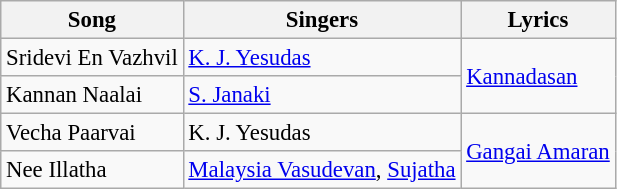<table class="wikitable" style="font-size: 95%;">
<tr>
<th>Song</th>
<th>Singers</th>
<th>Lyrics</th>
</tr>
<tr>
<td>Sridevi En Vazhvil</td>
<td><a href='#'>K. J. Yesudas</a></td>
<td rowspan=2><a href='#'>Kannadasan</a></td>
</tr>
<tr>
<td>Kannan Naalai</td>
<td><a href='#'>S. Janaki</a></td>
</tr>
<tr>
<td>Vecha Paarvai</td>
<td>K. J. Yesudas</td>
<td rowspan=2><a href='#'>Gangai Amaran</a></td>
</tr>
<tr>
<td>Nee Illatha</td>
<td><a href='#'>Malaysia Vasudevan</a>, <a href='#'>Sujatha</a></td>
</tr>
</table>
